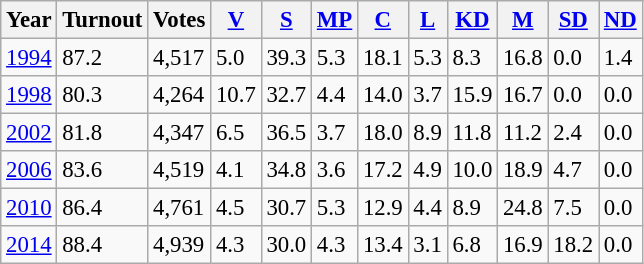<table class="wikitable sortable" style="font-size: 95%;">
<tr>
<th>Year</th>
<th>Turnout</th>
<th>Votes</th>
<th><a href='#'>V</a></th>
<th><a href='#'>S</a></th>
<th><a href='#'>MP</a></th>
<th><a href='#'>C</a></th>
<th><a href='#'>L</a></th>
<th><a href='#'>KD</a></th>
<th><a href='#'>M</a></th>
<th><a href='#'>SD</a></th>
<th><a href='#'>ND</a></th>
</tr>
<tr>
<td><a href='#'>1994</a></td>
<td>87.2</td>
<td>4,517</td>
<td>5.0</td>
<td>39.3</td>
<td>5.3</td>
<td>18.1</td>
<td>5.3</td>
<td>8.3</td>
<td>16.8</td>
<td>0.0</td>
<td>1.4</td>
</tr>
<tr>
<td><a href='#'>1998</a></td>
<td>80.3</td>
<td>4,264</td>
<td>10.7</td>
<td>32.7</td>
<td>4.4</td>
<td>14.0</td>
<td>3.7</td>
<td>15.9</td>
<td>16.7</td>
<td>0.0</td>
<td>0.0</td>
</tr>
<tr>
<td><a href='#'>2002</a></td>
<td>81.8</td>
<td>4,347</td>
<td>6.5</td>
<td>36.5</td>
<td>3.7</td>
<td>18.0</td>
<td>8.9</td>
<td>11.8</td>
<td>11.2</td>
<td>2.4</td>
<td>0.0</td>
</tr>
<tr>
<td><a href='#'>2006</a></td>
<td>83.6</td>
<td>4,519</td>
<td>4.1</td>
<td>34.8</td>
<td>3.6</td>
<td>17.2</td>
<td>4.9</td>
<td>10.0</td>
<td>18.9</td>
<td>4.7</td>
<td>0.0</td>
</tr>
<tr>
<td><a href='#'>2010</a></td>
<td>86.4</td>
<td>4,761</td>
<td>4.5</td>
<td>30.7</td>
<td>5.3</td>
<td>12.9</td>
<td>4.4</td>
<td>8.9</td>
<td>24.8</td>
<td>7.5</td>
<td>0.0</td>
</tr>
<tr>
<td><a href='#'>2014</a></td>
<td>88.4</td>
<td>4,939</td>
<td>4.3</td>
<td>30.0</td>
<td>4.3</td>
<td>13.4</td>
<td>3.1</td>
<td>6.8</td>
<td>16.9</td>
<td>18.2</td>
<td>0.0</td>
</tr>
</table>
